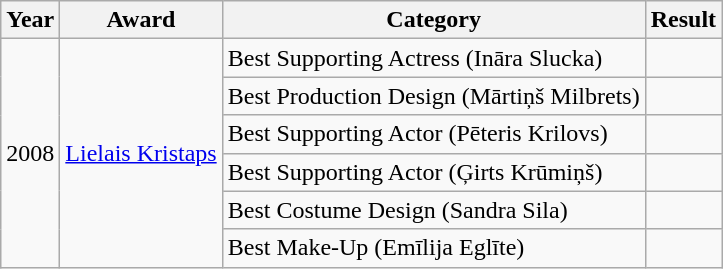<table class="wikitable">
<tr>
<th>Year</th>
<th>Award</th>
<th>Category</th>
<th>Result</th>
</tr>
<tr>
<td rowspan="6">2008</td>
<td rowspan="6"><a href='#'>Lielais Kristaps</a></td>
<td>Best Supporting Actress (Ināra Slucka)</td>
<td></td>
</tr>
<tr>
<td>Best Production Design (Mārtiņš Milbrets)</td>
<td></td>
</tr>
<tr>
<td>Best Supporting Actor (Pēteris Krilovs)</td>
<td></td>
</tr>
<tr>
<td>Best Supporting Actor (Ģirts Krūmiņš)</td>
<td></td>
</tr>
<tr>
<td>Best Costume Design (Sandra Sila)</td>
<td></td>
</tr>
<tr>
<td>Best Make-Up (Emīlija Eglīte)</td>
<td></td>
</tr>
</table>
